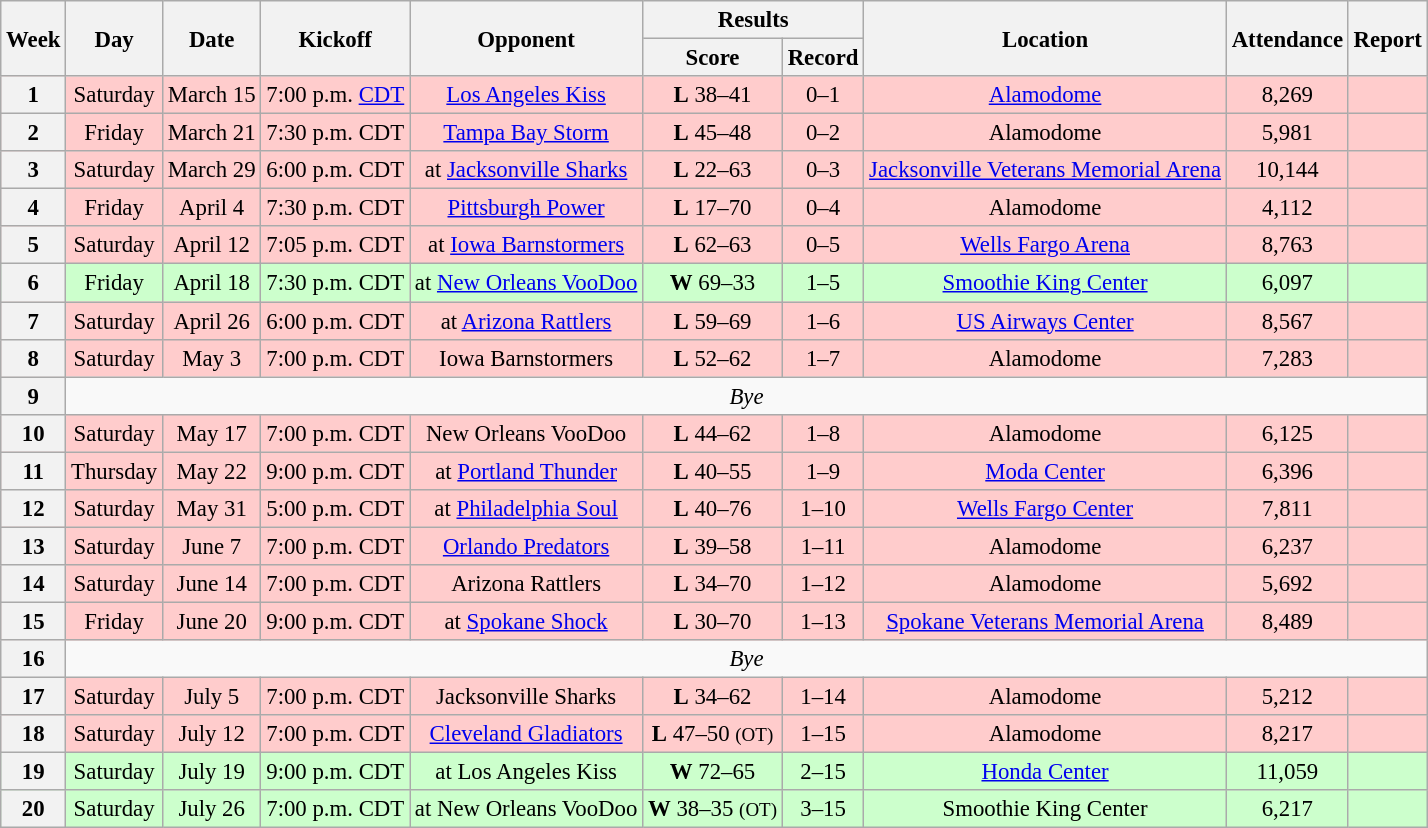<table class="wikitable" style="font-size: 95%;">
<tr>
<th rowspan=2>Week</th>
<th rowspan=2>Day</th>
<th rowspan=2>Date</th>
<th rowspan=2>Kickoff</th>
<th rowspan=2>Opponent</th>
<th colspan=2>Results</th>
<th rowspan=2>Location</th>
<th rowspan=2>Attendance</th>
<th rowspan=2>Report</th>
</tr>
<tr>
<th>Score</th>
<th>Record</th>
</tr>
<tr style= background:#ffcccc>
<th align="center"><strong>1</strong></th>
<td align="center">Saturday</td>
<td align="center">March 15</td>
<td align="center">7:00 p.m. <a href='#'>CDT</a></td>
<td align="center"><a href='#'>Los Angeles Kiss</a></td>
<td align="center"><strong>L</strong> 38–41</td>
<td align="center">0–1</td>
<td align="center"><a href='#'>Alamodome</a></td>
<td align="center">8,269</td>
<td align="center"></td>
</tr>
<tr style= background:#ffcccc>
<th align="center"><strong>2</strong></th>
<td align="center">Friday</td>
<td align="center">March 21</td>
<td align="center">7:30 p.m. CDT</td>
<td align="center"><a href='#'>Tampa Bay Storm</a></td>
<td align="center"><strong>L</strong> 45–48</td>
<td align="center">0–2</td>
<td align="center">Alamodome</td>
<td align="center">5,981</td>
<td align="center"></td>
</tr>
<tr style= background:#ffcccc>
<th align="center"><strong>3</strong></th>
<td align="center">Saturday</td>
<td align="center">March 29</td>
<td align="center">6:00 p.m. CDT</td>
<td align="center">at <a href='#'>Jacksonville Sharks</a></td>
<td align="center"><strong>L</strong> 22–63</td>
<td align="center">0–3</td>
<td align="center"><a href='#'>Jacksonville Veterans Memorial Arena</a></td>
<td align="center">10,144</td>
<td align="center"></td>
</tr>
<tr style= background:#ffcccc>
<th align="center"><strong>4</strong></th>
<td align="center">Friday</td>
<td align="center">April 4</td>
<td align="center">7:30 p.m. CDT</td>
<td align="center"><a href='#'>Pittsburgh Power</a></td>
<td align="center"><strong>L</strong> 17–70</td>
<td align="center">0–4</td>
<td align="center">Alamodome</td>
<td align="center">4,112</td>
<td align="center"></td>
</tr>
<tr style= background:#ffcccc>
<th align="center"><strong>5</strong></th>
<td align="center">Saturday</td>
<td align="center">April 12</td>
<td align="center">7:05 p.m. CDT</td>
<td align="center">at <a href='#'>Iowa Barnstormers</a></td>
<td align="center"><strong>L</strong> 62–63</td>
<td align="center">0–5</td>
<td align="center"><a href='#'>Wells Fargo Arena</a></td>
<td align="center">8,763</td>
<td align="center"></td>
</tr>
<tr style= background:#ccffcc>
<th align="center"><strong>6</strong></th>
<td align="center">Friday</td>
<td align="center">April 18</td>
<td align="center">7:30 p.m. CDT</td>
<td align="center">at <a href='#'>New Orleans VooDoo</a></td>
<td align="center"><strong>W</strong> 69–33</td>
<td align="center">1–5</td>
<td align="center"><a href='#'>Smoothie King Center</a></td>
<td align="center">6,097</td>
<td align="center"></td>
</tr>
<tr style= background:#ffcccc>
<th align="center"><strong>7</strong></th>
<td align="center">Saturday</td>
<td align="center">April 26</td>
<td align="center">6:00 p.m. CDT</td>
<td align="center">at <a href='#'>Arizona Rattlers</a></td>
<td align="center"><strong>L</strong> 59–69</td>
<td align="center">1–6</td>
<td align="center"><a href='#'>US Airways Center</a></td>
<td align="center">8,567</td>
<td align="center"></td>
</tr>
<tr style= background:#ffcccc>
<th align="center"><strong>8</strong></th>
<td align="center">Saturday</td>
<td align="center">May 3</td>
<td align="center">7:00 p.m. CDT</td>
<td align="center">Iowa Barnstormers</td>
<td align="center"><strong>L</strong> 52–62</td>
<td align="center">1–7</td>
<td align="center">Alamodome</td>
<td align="center">7,283</td>
<td align="center"></td>
</tr>
<tr style=>
<th align="center"><strong>9</strong></th>
<td colspan=9 align="center" valign="middle"><em>Bye</em></td>
</tr>
<tr style= background:#ffcccc>
<th align="center"><strong>10</strong></th>
<td align="center">Saturday</td>
<td align="center">May 17</td>
<td align="center">7:00 p.m. CDT</td>
<td align="center">New Orleans VooDoo</td>
<td align="center"><strong>L</strong> 44–62</td>
<td align="center">1–8</td>
<td align="center">Alamodome</td>
<td align="center">6,125</td>
<td align="center"></td>
</tr>
<tr style= background:#ffcccc>
<th align="center"><strong>11</strong></th>
<td align="center">Thursday</td>
<td align="center">May 22</td>
<td align="center">9:00 p.m. CDT</td>
<td align="center">at <a href='#'>Portland Thunder</a></td>
<td align="center"><strong>L</strong> 40–55</td>
<td align="center">1–9</td>
<td align="center"><a href='#'>Moda Center</a></td>
<td align="center">6,396</td>
<td align="center"></td>
</tr>
<tr style= background:#ffcccc>
<th align="center"><strong>12</strong></th>
<td align="center">Saturday</td>
<td align="center">May 31</td>
<td align="center">5:00 p.m. CDT</td>
<td align="center">at <a href='#'>Philadelphia Soul</a></td>
<td align="center"><strong>L</strong> 40–76</td>
<td align="center">1–10</td>
<td align="center"><a href='#'>Wells Fargo Center</a></td>
<td align="center">7,811</td>
<td align="center"></td>
</tr>
<tr style= background:#ffcccc>
<th align="center"><strong>13</strong></th>
<td align="center">Saturday</td>
<td align="center">June 7</td>
<td align="center">7:00 p.m. CDT</td>
<td align="center"><a href='#'>Orlando Predators</a></td>
<td align="center"><strong>L</strong> 39–58</td>
<td align="center">1–11</td>
<td align="center">Alamodome</td>
<td align="center">6,237</td>
<td align="center"></td>
</tr>
<tr style= background:#ffcccc>
<th align="center"><strong>14</strong></th>
<td align="center">Saturday</td>
<td align="center">June 14</td>
<td align="center">7:00 p.m. CDT</td>
<td align="center">Arizona Rattlers</td>
<td align="center"><strong>L</strong> 34–70</td>
<td align="center">1–12</td>
<td align="center">Alamodome</td>
<td align="center">5,692</td>
<td align="center"></td>
</tr>
<tr style= background:#ffcccc>
<th align="center"><strong>15</strong></th>
<td align="center">Friday</td>
<td align="center">June 20</td>
<td align="center">9:00 p.m. CDT</td>
<td align="center">at <a href='#'>Spokane Shock</a></td>
<td align="center"><strong>L</strong> 30–70</td>
<td align="center">1–13</td>
<td align="center"><a href='#'>Spokane Veterans Memorial Arena</a></td>
<td align="center">8,489</td>
<td align="center"></td>
</tr>
<tr style=>
<th align="center"><strong>16</strong></th>
<td colspan=9 align="center" valign="middle"><em>Bye</em></td>
</tr>
<tr style= background:#ffcccc>
<th align="center"><strong>17</strong></th>
<td align="center">Saturday</td>
<td align="center">July 5</td>
<td align="center">7:00 p.m. CDT</td>
<td align="center">Jacksonville Sharks</td>
<td align="center"><strong>L</strong> 34–62</td>
<td align="center">1–14</td>
<td align="center">Alamodome</td>
<td align="center">5,212</td>
<td align="center"></td>
</tr>
<tr style= background:#ffcccc>
<th align="center"><strong>18</strong></th>
<td align="center">Saturday</td>
<td align="center">July 12</td>
<td align="center">7:00 p.m. CDT</td>
<td align="center"><a href='#'>Cleveland Gladiators</a></td>
<td align="center"><strong>L</strong> 47–50 <small>(OT)</small></td>
<td align="center">1–15</td>
<td align="center">Alamodome</td>
<td align="center">8,217</td>
<td align="center"></td>
</tr>
<tr style= background:#ccffcc>
<th align="center"><strong>19</strong></th>
<td align="center">Saturday</td>
<td align="center">July 19</td>
<td align="center">9:00 p.m. CDT</td>
<td align="center">at Los Angeles Kiss</td>
<td align="center"><strong>W</strong> 72–65</td>
<td align="center">2–15</td>
<td align="center"><a href='#'>Honda Center</a></td>
<td align="center">11,059</td>
<td align="center"></td>
</tr>
<tr style= background:#ccffcc>
<th align="center"><strong>20</strong></th>
<td align="center">Saturday</td>
<td align="center">July 26</td>
<td align="center">7:00 p.m. CDT</td>
<td align="center">at New Orleans VooDoo</td>
<td align="center"><strong>W</strong> 38–35 <small>(OT)</small></td>
<td align="center">3–15</td>
<td align="center">Smoothie King Center</td>
<td align="center">6,217</td>
<td align="center"></td>
</tr>
</table>
